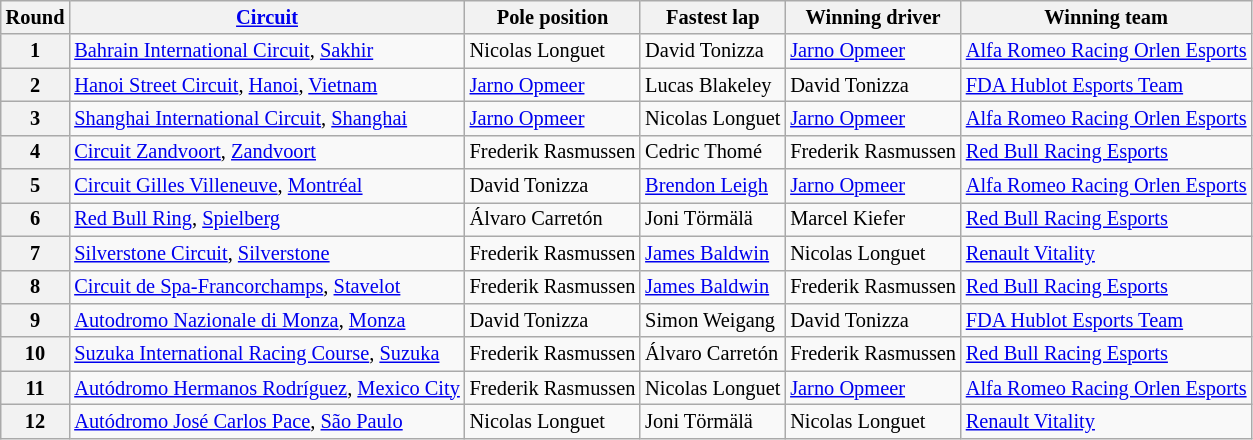<table class="wikitable sortable" style="font-size: 85%;">
<tr>
<th>Round</th>
<th><a href='#'>Circuit</a></th>
<th>Pole position</th>
<th>Fastest lap</th>
<th>Winning driver</th>
<th>Winning team</th>
</tr>
<tr>
<th>1</th>
<td> <a href='#'>Bahrain International Circuit</a>, <a href='#'>Sakhir</a></td>
<td> Nicolas Longuet</td>
<td> David Tonizza</td>
<td> <a href='#'>Jarno Opmeer</a></td>
<td> <a href='#'>Alfa Romeo Racing Orlen Esports</a></td>
</tr>
<tr>
<th>2</th>
<td> <a href='#'>Hanoi Street Circuit</a>, <a href='#'>Hanoi</a>, <a href='#'>Vietnam</a></td>
<td> <a href='#'>Jarno Opmeer</a></td>
<td> Lucas Blakeley</td>
<td> David Tonizza</td>
<td> <a href='#'>FDA Hublot Esports Team</a></td>
</tr>
<tr>
<th>3</th>
<td> <a href='#'>Shanghai International Circuit</a>, <a href='#'>Shanghai</a></td>
<td> <a href='#'>Jarno Opmeer</a></td>
<td> Nicolas Longuet</td>
<td> <a href='#'>Jarno Opmeer</a></td>
<td> <a href='#'>Alfa Romeo Racing Orlen Esports</a></td>
</tr>
<tr>
<th>4</th>
<td> <a href='#'>Circuit Zandvoort</a>, <a href='#'>Zandvoort</a></td>
<td> Frederik Rasmussen</td>
<td> Cedric Thomé</td>
<td> Frederik Rasmussen</td>
<td> <a href='#'>Red Bull Racing Esports</a></td>
</tr>
<tr>
<th>5</th>
<td> <a href='#'>Circuit Gilles Villeneuve</a>, <a href='#'>Montréal</a></td>
<td> David Tonizza</td>
<td> <a href='#'>Brendon Leigh</a></td>
<td> <a href='#'>Jarno Opmeer</a></td>
<td> <a href='#'>Alfa Romeo Racing Orlen Esports</a></td>
</tr>
<tr>
<th>6</th>
<td> <a href='#'>Red Bull Ring</a>, <a href='#'>Spielberg</a></td>
<td> Álvaro Carretón</td>
<td> Joni Törmälä</td>
<td> Marcel Kiefer</td>
<td> <a href='#'>Red Bull Racing Esports</a></td>
</tr>
<tr>
<th>7</th>
<td> <a href='#'>Silverstone Circuit</a>, <a href='#'>Silverstone</a></td>
<td> Frederik Rasmussen</td>
<td> <a href='#'>James Baldwin</a></td>
<td> Nicolas Longuet</td>
<td> <a href='#'>Renault Vitality</a></td>
</tr>
<tr>
<th>8</th>
<td> <a href='#'>Circuit de Spa-Francorchamps</a>, <a href='#'>Stavelot</a></td>
<td> Frederik Rasmussen</td>
<td> <a href='#'>James Baldwin</a></td>
<td> Frederik Rasmussen</td>
<td> <a href='#'>Red Bull Racing Esports</a></td>
</tr>
<tr>
<th>9</th>
<td> <a href='#'>Autodromo Nazionale di Monza</a>, <a href='#'>Monza</a></td>
<td> David Tonizza</td>
<td> Simon Weigang</td>
<td> David Tonizza</td>
<td> <a href='#'>FDA Hublot Esports Team</a></td>
</tr>
<tr>
<th>10</th>
<td> <a href='#'>Suzuka International Racing Course</a>, <a href='#'>Suzuka</a></td>
<td> Frederik Rasmussen</td>
<td> Álvaro Carretón</td>
<td> Frederik Rasmussen</td>
<td> <a href='#'>Red Bull Racing Esports</a></td>
</tr>
<tr>
<th>11</th>
<td> <a href='#'>Autódromo Hermanos Rodríguez</a>, <a href='#'>Mexico City</a></td>
<td> Frederik Rasmussen</td>
<td> Nicolas Longuet</td>
<td> <a href='#'>Jarno Opmeer</a></td>
<td> <a href='#'>Alfa Romeo Racing Orlen Esports</a></td>
</tr>
<tr>
<th>12</th>
<td> <a href='#'>Autódromo José Carlos Pace</a>, <a href='#'>São Paulo</a></td>
<td> Nicolas Longuet</td>
<td> Joni Törmälä</td>
<td> Nicolas Longuet</td>
<td> <a href='#'>Renault Vitality</a></td>
</tr>
</table>
